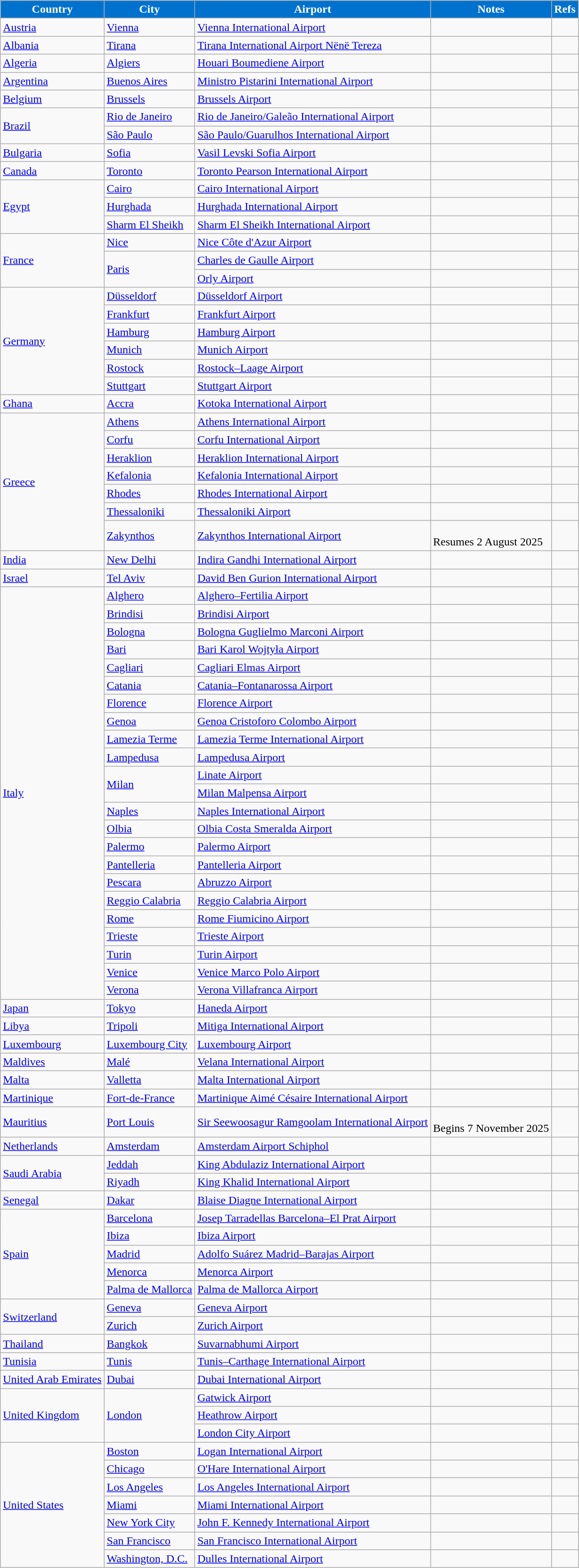<table class="sortable wikitable sticky-header">
<tr>
<th style="background-color:#0072CE; color:white;">Country</th>
<th style="background-color:#0072CE; color:white;">City</th>
<th style="background-color:#0072CE; color:white;">Airport</th>
<th style="background-color:#0072CE; color:white;">Notes</th>
<th style="background-color:#0072CE; color:white;" class="unsortable">Refs</th>
</tr>
<tr>
<td><a href='#'>Austria</a></td>
<td><a href='#'>Vienna</a></td>
<td><a href='#'>Vienna International Airport</a></td>
<td align=center></td>
<td align=center></td>
</tr>
<tr>
<td><a href='#'>Albania</a></td>
<td><a href='#'>Tirana</a></td>
<td><a href='#'>Tirana International Airport Nënë Tereza</a></td>
<td></td>
<td align=center></td>
</tr>
<tr>
<td><a href='#'>Algeria</a></td>
<td><a href='#'>Algiers</a></td>
<td><a href='#'>Houari Boumediene Airport</a></td>
<td align=center></td>
<td align=center></td>
</tr>
<tr>
<td><a href='#'>Argentina</a></td>
<td><a href='#'>Buenos Aires</a></td>
<td><a href='#'>Ministro Pistarini International Airport</a></td>
<td align=center></td>
<td align=center></td>
</tr>
<tr>
<td><a href='#'>Belgium</a></td>
<td><a href='#'>Brussels</a></td>
<td><a href='#'>Brussels Airport</a></td>
<td align=center></td>
<td align=center></td>
</tr>
<tr>
<td rowspan="2"><a href='#'>Brazil</a></td>
<td><a href='#'>Rio de Janeiro</a></td>
<td><a href='#'>Rio de Janeiro/Galeão International Airport</a></td>
<td align=center></td>
<td align=center></td>
</tr>
<tr>
<td><a href='#'>São Paulo</a></td>
<td><a href='#'>São Paulo/Guarulhos International Airport</a></td>
<td align=center></td>
<td align=center></td>
</tr>
<tr>
<td><a href='#'>Bulgaria</a></td>
<td><a href='#'>Sofia</a></td>
<td><a href='#'>Vasil Levski Sofia Airport</a></td>
<td align=center></td>
<td align=center></td>
</tr>
<tr>
<td><a href='#'>Canada</a></td>
<td><a href='#'>Toronto</a></td>
<td><a href='#'>Toronto Pearson International Airport</a></td>
<td></td>
<td align=center></td>
</tr>
<tr>
<td rowspan="3"><a href='#'>Egypt</a></td>
<td><a href='#'>Cairo</a></td>
<td><a href='#'>Cairo International Airport</a></td>
<td align=center></td>
<td align=center></td>
</tr>
<tr>
<td><a href='#'>Hurghada</a></td>
<td><a href='#'>Hurghada International Airport</a></td>
<td></td>
<td align=center></td>
</tr>
<tr>
<td><a href='#'>Sharm El Sheikh</a></td>
<td><a href='#'>Sharm El Sheikh International Airport</a></td>
<td></td>
<td align=center></td>
</tr>
<tr>
<td rowspan="3"><a href='#'>France</a></td>
<td><a href='#'>Nice</a></td>
<td><a href='#'>Nice Côte d'Azur Airport</a></td>
<td align=center></td>
<td align=center></td>
</tr>
<tr>
<td rowspan="2"><a href='#'>Paris</a></td>
<td><a href='#'>Charles de Gaulle Airport</a></td>
<td align=center></td>
<td align=center></td>
</tr>
<tr>
<td><a href='#'>Orly Airport</a></td>
<td align=center></td>
<td align=center></td>
</tr>
<tr>
<td rowspan="6"><a href='#'>Germany</a></td>
<td><a href='#'>Düsseldorf</a></td>
<td><a href='#'>Düsseldorf Airport</a></td>
<td align=center></td>
<td align=center></td>
</tr>
<tr>
<td><a href='#'>Frankfurt</a></td>
<td><a href='#'>Frankfurt Airport</a></td>
<td align=center></td>
<td align=center></td>
</tr>
<tr>
<td><a href='#'>Hamburg</a></td>
<td><a href='#'>Hamburg Airport</a></td>
<td></td>
<td align=center></td>
</tr>
<tr>
<td><a href='#'>Munich</a></td>
<td><a href='#'>Munich Airport</a></td>
<td align=center></td>
<td align=center></td>
</tr>
<tr>
<td><a href='#'>Rostock</a></td>
<td><a href='#'>Rostock–Laage Airport</a></td>
<td></td>
<td align=center></td>
</tr>
<tr>
<td><a href='#'>Stuttgart</a></td>
<td><a href='#'>Stuttgart Airport</a></td>
<td></td>
<td align=center></td>
</tr>
<tr>
<td><a href='#'>Ghana</a></td>
<td><a href='#'>Accra</a></td>
<td><a href='#'>Kotoka International Airport</a></td>
<td align=center></td>
<td align=center></td>
</tr>
<tr>
<td rowspan="7"><a href='#'>Greece</a></td>
<td><a href='#'>Athens</a></td>
<td><a href='#'>Athens International Airport</a></td>
<td align=center></td>
<td align=center></td>
</tr>
<tr>
<td><a href='#'>Corfu</a></td>
<td><a href='#'>Corfu International Airport</a></td>
<td></td>
<td align=center></td>
</tr>
<tr>
<td><a href='#'>Heraklion</a></td>
<td><a href='#'>Heraklion International Airport</a></td>
<td></td>
<td align=center></td>
</tr>
<tr>
<td><a href='#'>Kefalonia</a></td>
<td><a href='#'>Kefalonia International Airport</a></td>
<td></td>
<td align=center></td>
</tr>
<tr>
<td><a href='#'>Rhodes</a></td>
<td><a href='#'>Rhodes International Airport</a></td>
<td></td>
<td align=center></td>
</tr>
<tr>
<td><a href='#'>Thessaloniki</a></td>
<td><a href='#'>Thessaloniki Airport</a></td>
<td></td>
<td align=center></td>
</tr>
<tr>
<td><a href='#'>Zakynthos</a></td>
<td><a href='#'>Zakynthos International Airport</a></td>
<td><br>Resumes 2 August 2025</td>
<td align=center></td>
</tr>
<tr>
<td><a href='#'>India</a></td>
<td><a href='#'>New Delhi</a></td>
<td><a href='#'>Indira Gandhi International Airport</a></td>
<td align=center></td>
<td align=center></td>
</tr>
<tr>
<td><a href='#'>Israel</a></td>
<td><a href='#'>Tel Aviv</a></td>
<td><a href='#'>David Ben Gurion International Airport</a></td>
<td></td>
<td align=center></td>
</tr>
<tr>
<td rowspan="23"><a href='#'>Italy</a></td>
<td><a href='#'>Alghero</a></td>
<td><a href='#'>Alghero–Fertilia Airport</a></td>
<td align=center></td>
<td align=center></td>
</tr>
<tr>
<td><a href='#'>Brindisi</a></td>
<td><a href='#'>Brindisi Airport</a></td>
<td align=center></td>
<td align=center></td>
</tr>
<tr>
<td><a href='#'>Bologna</a></td>
<td><a href='#'>Bologna Guglielmo Marconi Airport</a></td>
<td align=center></td>
<td align=center></td>
</tr>
<tr>
<td><a href='#'>Bari</a></td>
<td><a href='#'>Bari Karol Wojtyła Airport</a></td>
<td align=center></td>
<td align=center></td>
</tr>
<tr>
<td><a href='#'>Cagliari</a></td>
<td><a href='#'>Cagliari Elmas Airport</a></td>
<td align=center></td>
<td align=center></td>
</tr>
<tr>
<td><a href='#'>Catania</a></td>
<td><a href='#'>Catania–Fontanarossa Airport</a></td>
<td align=center></td>
<td align=center></td>
</tr>
<tr>
<td><a href='#'>Florence</a></td>
<td><a href='#'>Florence Airport</a></td>
<td align=center></td>
<td align=center></td>
</tr>
<tr>
<td><a href='#'>Genoa</a></td>
<td><a href='#'>Genoa Cristoforo Colombo Airport</a></td>
<td align=center></td>
<td align=center></td>
</tr>
<tr>
<td><a href='#'>Lamezia Terme</a></td>
<td><a href='#'>Lamezia Terme International Airport</a></td>
<td align=center></td>
<td align=center></td>
</tr>
<tr>
<td><a href='#'>Lampedusa</a></td>
<td><a href='#'>Lampedusa Airport</a></td>
<td></td>
<td align=center></td>
</tr>
<tr>
<td rowspan="2"><a href='#'>Milan</a></td>
<td><a href='#'>Linate Airport</a></td>
<td></td>
<td align=center></td>
</tr>
<tr>
<td><a href='#'>Milan Malpensa Airport</a></td>
<td></td>
<td align=center></td>
</tr>
<tr>
<td><a href='#'>Naples</a></td>
<td><a href='#'>Naples International Airport</a></td>
<td align=center></td>
<td align=center></td>
</tr>
<tr>
<td><a href='#'>Olbia</a></td>
<td><a href='#'>Olbia Costa Smeralda Airport</a></td>
<td></td>
<td align=center></td>
</tr>
<tr>
<td><a href='#'>Palermo</a></td>
<td><a href='#'>Palermo Airport</a></td>
<td align=center></td>
<td align=center></td>
</tr>
<tr>
<td><a href='#'>Pantelleria</a></td>
<td><a href='#'>Pantelleria Airport</a></td>
<td></td>
<td align=center></td>
</tr>
<tr>
<td><a href='#'>Pescara</a></td>
<td><a href='#'>Abruzzo Airport</a></td>
<td></td>
<td align=center></td>
</tr>
<tr>
<td><a href='#'>Reggio Calabria</a></td>
<td><a href='#'>Reggio Calabria Airport</a></td>
<td align=center></td>
<td align=center></td>
</tr>
<tr>
<td><a href='#'>Rome</a></td>
<td><a href='#'>Rome Fiumicino Airport</a></td>
<td></td>
<td align=center></td>
</tr>
<tr>
<td><a href='#'>Trieste</a></td>
<td><a href='#'>Trieste Airport</a></td>
<td align=center></td>
<td align=center></td>
</tr>
<tr>
<td><a href='#'>Turin</a></td>
<td><a href='#'>Turin Airport</a></td>
<td align=center></td>
<td align=center></td>
</tr>
<tr>
<td><a href='#'>Venice</a></td>
<td><a href='#'>Venice Marco Polo Airport</a></td>
<td align=center></td>
<td align=center></td>
</tr>
<tr>
<td><a href='#'>Verona</a></td>
<td><a href='#'>Verona Villafranca Airport</a></td>
<td></td>
<td align=center></td>
</tr>
<tr>
<td><a href='#'>Japan</a></td>
<td><a href='#'>Tokyo</a></td>
<td><a href='#'>Haneda Airport</a></td>
<td align=center></td>
<td align=center></td>
</tr>
<tr>
<td><a href='#'>Libya</a></td>
<td><a href='#'>Tripoli</a></td>
<td><a href='#'>Mitiga International Airport</a></td>
<td align=center></td>
<td align=center></td>
</tr>
<tr>
<td><a href='#'>Luxembourg</a></td>
<td><a href='#'>Luxembourg City</a></td>
<td><a href='#'>Luxembourg Airport</a></td>
<td></td>
<td align=center></td>
</tr>
<tr>
<td><a href='#'>Maldives</a></td>
<td><a href='#'>Malé</a></td>
<td><a href='#'>Velana International Airport</a></td>
<td></td>
<td align=center></td>
</tr>
<tr>
<td><a href='#'>Malta</a></td>
<td><a href='#'>Valletta</a></td>
<td><a href='#'>Malta International Airport</a></td>
<td align=center></td>
<td align=center></td>
</tr>
<tr>
<td><a href='#'>Martinique</a></td>
<td><a href='#'>Fort-de-France</a></td>
<td><a href='#'>Martinique Aimé Césaire International Airport</a></td>
<td></td>
<td align=center></td>
</tr>
<tr>
<td><a href='#'>Mauritius</a></td>
<td><a href='#'>Port Louis</a></td>
<td><a href='#'>Sir Seewoosagur Ramgoolam International Airport</a></td>
<td><br>Begins 7 November 2025</td>
<td align=center></td>
</tr>
<tr>
<td><a href='#'>Netherlands</a></td>
<td><a href='#'>Amsterdam</a></td>
<td><a href='#'>Amsterdam Airport Schiphol</a></td>
<td align=center></td>
<td align=center></td>
</tr>
<tr>
<td rowspan="2"><a href='#'>Saudi Arabia</a></td>
<td><a href='#'>Jeddah</a></td>
<td><a href='#'>King Abdulaziz International Airport</a></td>
<td align=center></td>
<td align=center></td>
</tr>
<tr>
<td><a href='#'>Riyadh</a></td>
<td><a href='#'>King Khalid International Airport</a></td>
<td align=center></td>
<td align=center></td>
</tr>
<tr>
<td><a href='#'>Senegal</a></td>
<td><a href='#'>Dakar</a></td>
<td><a href='#'>Blaise Diagne International Airport</a></td>
<td align=center></td>
<td align=center></td>
</tr>
<tr>
<td rowspan="5"><a href='#'>Spain</a></td>
<td><a href='#'>Barcelona</a></td>
<td><a href='#'>Josep Tarradellas Barcelona–El Prat Airport</a></td>
<td align=center></td>
<td align=center></td>
</tr>
<tr>
<td><a href='#'>Ibiza</a></td>
<td><a href='#'>Ibiza Airport</a></td>
<td></td>
<td align=center></td>
</tr>
<tr>
<td><a href='#'>Madrid</a></td>
<td><a href='#'>Adolfo Suárez Madrid–Barajas Airport</a></td>
<td align=center></td>
<td align=center></td>
</tr>
<tr>
<td><a href='#'>Menorca</a></td>
<td><a href='#'>Menorca Airport</a></td>
<td></td>
<td align=center></td>
</tr>
<tr>
<td><a href='#'>Palma de Mallorca</a></td>
<td><a href='#'>Palma de Mallorca Airport</a></td>
<td></td>
<td align=center></td>
</tr>
<tr>
<td rowspan="2"><a href='#'>Switzerland</a></td>
<td><a href='#'>Geneva</a></td>
<td><a href='#'>Geneva Airport</a></td>
<td align=center></td>
<td align=center></td>
</tr>
<tr>
<td><a href='#'>Zurich</a></td>
<td><a href='#'>Zurich Airport</a></td>
<td align=center></td>
<td align=center></td>
</tr>
<tr>
<td><a href='#'>Thailand</a></td>
<td><a href='#'>Bangkok</a></td>
<td><a href='#'>Suvarnabhumi Airport</a></td>
<td align=center></td>
<td align=center></td>
</tr>
<tr>
<td><a href='#'>Tunisia</a></td>
<td><a href='#'>Tunis</a></td>
<td><a href='#'>Tunis–Carthage International Airport</a></td>
<td align=center></td>
<td align=center></td>
</tr>
<tr>
<td><a href='#'>United Arab Emirates</a></td>
<td><a href='#'>Dubai</a></td>
<td><a href='#'>Dubai International Airport</a></td>
<td align=center></td>
<td align=center></td>
</tr>
<tr>
<td rowspan="3"><a href='#'>United Kingdom</a></td>
<td rowspan="3"><a href='#'>London</a></td>
<td><a href='#'>Gatwick Airport</a></td>
<td align=center></td>
<td align=center></td>
</tr>
<tr>
<td><a href='#'>Heathrow Airport</a></td>
<td></td>
<td align=center></td>
</tr>
<tr>
<td><a href='#'>London City Airport</a></td>
<td align=center></td>
<td align=center></td>
</tr>
<tr>
<td rowspan="7"><a href='#'>United States</a></td>
<td><a href='#'>Boston</a></td>
<td><a href='#'>Logan International Airport</a></td>
<td align=center></td>
<td align=center></td>
</tr>
<tr>
<td><a href='#'>Chicago</a></td>
<td><a href='#'>O'Hare International Airport</a></td>
<td></td>
<td align=center></td>
</tr>
<tr>
<td><a href='#'>Los Angeles</a></td>
<td><a href='#'>Los Angeles International Airport</a></td>
<td align=center></td>
<td align=center></td>
</tr>
<tr>
<td><a href='#'>Miami</a></td>
<td><a href='#'>Miami International Airport</a></td>
<td align=center></td>
<td align=center></td>
</tr>
<tr>
<td><a href='#'>New York City</a></td>
<td><a href='#'>John F. Kennedy International Airport</a></td>
<td align=center></td>
<td align=center></td>
</tr>
<tr>
<td><a href='#'>San Francisco</a></td>
<td><a href='#'>San Francisco International Airport</a></td>
<td></td>
<td align=center></td>
</tr>
<tr>
<td><a href='#'>Washington, D.C.</a></td>
<td><a href='#'>Dulles International Airport</a></td>
<td></td>
<td align=center></td>
</tr>
</table>
